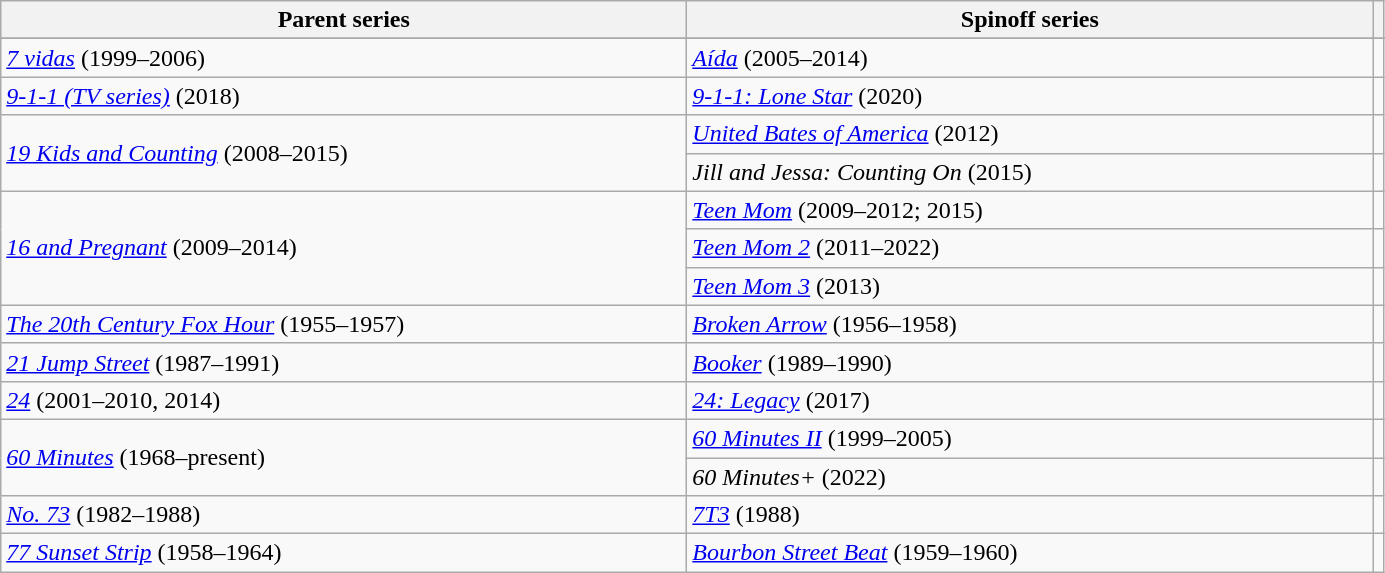<table class="wikitable">
<tr>
<th width="450">Parent series</th>
<th width="450">Spinoff series</th>
<th></th>
</tr>
<tr>
</tr>
<tr>
<td><em><a href='#'>7 vidas</a></em> (1999–2006)</td>
<td><em><a href='#'>Aída</a></em> (2005–2014)</td>
<td></td>
</tr>
<tr>
<td><em><a href='#'>9-1-1 (TV series)</a></em> (2018)</td>
<td><em><a href='#'>9-1-1: Lone Star</a></em> (2020)</td>
<td></td>
</tr>
<tr>
<td rowspan="2"><em><a href='#'>19 Kids and Counting</a></em> (2008–2015) </td>
<td><em><a href='#'>United Bates of America</a></em> (2012)</td>
<td></td>
</tr>
<tr>
<td><em>Jill and Jessa: Counting On</em> (2015)</td>
<td></td>
</tr>
<tr>
<td rowspan="3"><em><a href='#'>16 and Pregnant</a></em> (2009–2014)</td>
<td><em><a href='#'>Teen Mom</a></em> (2009–2012; 2015)</td>
<td></td>
</tr>
<tr>
<td><em><a href='#'>Teen Mom 2</a></em> (2011–2022)</td>
<td></td>
</tr>
<tr>
<td><em><a href='#'>Teen Mom 3</a></em> (2013)</td>
<td></td>
</tr>
<tr>
<td><em><a href='#'>The 20th Century Fox Hour</a></em> (1955–1957)</td>
<td><em><a href='#'>Broken Arrow</a></em> (1956–1958)</td>
<td></td>
</tr>
<tr>
<td><em><a href='#'>21 Jump Street</a></em> (1987–1991)</td>
<td><em><a href='#'>Booker</a></em> (1989–1990)</td>
<td></td>
</tr>
<tr>
<td><em><a href='#'>24</a></em> (2001–2010, 2014)</td>
<td><em><a href='#'>24: Legacy</a></em> (2017)</td>
<td></td>
</tr>
<tr>
<td rowspan="2"><em><a href='#'>60 Minutes</a></em> (1968–present)</td>
<td><em><a href='#'>60 Minutes II</a></em> (1999–2005)</td>
<td></td>
</tr>
<tr>
<td><em>60 Minutes+</em> (2022)</td>
<td></td>
</tr>
<tr>
<td><em><a href='#'>No. 73</a></em> (1982–1988)</td>
<td><em><a href='#'>7T3</a></em> (1988)</td>
<td></td>
</tr>
<tr>
<td><em><a href='#'>77 Sunset Strip</a></em> (1958–1964)</td>
<td><em><a href='#'>Bourbon Street Beat</a></em> (1959–1960)</td>
<td></td>
</tr>
</table>
